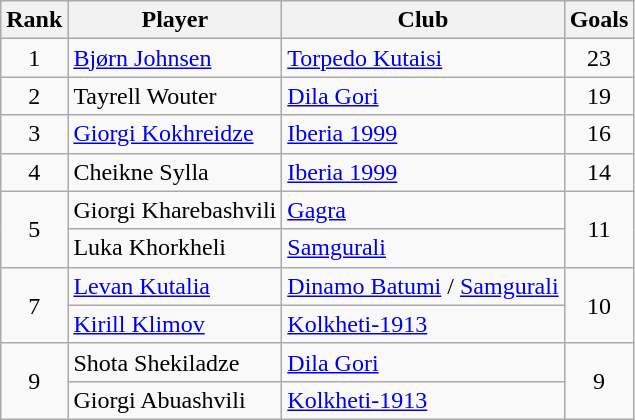<table class="wikitable" style="text-align:center;">
<tr>
<th>Rank</th>
<th>Player</th>
<th>Club</th>
<th>Goals</th>
</tr>
<tr>
<td>1</td>
<td align="left"> <a href='#'>Bjørn Johnsen</a></td>
<td align="left"><a href='#'>Torpedo Kutaisi</a></td>
<td>23</td>
</tr>
<tr>
<td>2</td>
<td align="left"> Tayrell Wouter</td>
<td align="left"><a href='#'>Dila Gori</a></td>
<td>19</td>
</tr>
<tr>
<td>3</td>
<td align="left"> <a href='#'>Giorgi Kokhreidze</a></td>
<td align="left"><a href='#'>Iberia 1999</a></td>
<td>16</td>
</tr>
<tr>
<td>4</td>
<td align="left"> Cheikne Sylla</td>
<td align="left"><a href='#'>Iberia 1999</a></td>
<td>14</td>
</tr>
<tr>
<td rowspan="2">5</td>
<td align="left"> Giorgi Kharebashvili</td>
<td align="left"><a href='#'>Gagra</a></td>
<td rowspan="2">11</td>
</tr>
<tr>
<td align="left"> Luka Khorkheli</td>
<td align="left"><a href='#'>Samgurali</a></td>
</tr>
<tr>
<td rowspan="2">7</td>
<td align="left"> <a href='#'>Levan Kutalia</a></td>
<td align="left"><a href='#'>Dinamo Batumi</a> / <a href='#'>Samgurali</a></td>
<td rowspan="2">10</td>
</tr>
<tr>
<td align="left"> <a href='#'>Kirill Klimov</a></td>
<td align="left"><a href='#'>Kolkheti-1913</a></td>
</tr>
<tr>
<td rowspan="2">9</td>
<td align="left"> Shota Shekiladze</td>
<td align="left"><a href='#'>Dila Gori</a></td>
<td rowspan="2">9</td>
</tr>
<tr>
<td align="left"> Giorgi Abuashvili</td>
<td align="left"><a href='#'>Kolkheti-1913</a></td>
</tr>
</table>
